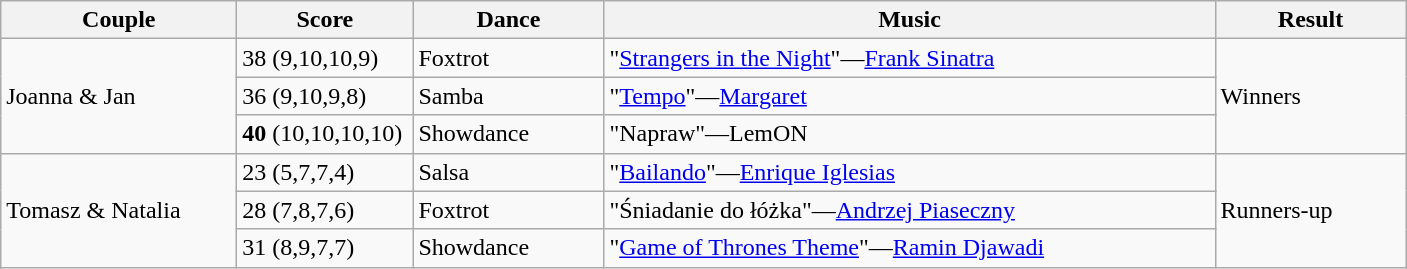<table class="wikitable">
<tr>
<th style="width:150px;">Couple</th>
<th style="width:110px;">Score</th>
<th style="width:120px;">Dance</th>
<th style="width:400px;">Music</th>
<th style="width:120px;">Result</th>
</tr>
<tr>
<td rowspan="3">Joanna & Jan</td>
<td>38 (9,10,10,9)</td>
<td>Foxtrot</td>
<td>"<a href='#'>Strangers in the Night</a>"—<a href='#'>Frank Sinatra</a></td>
<td rowspan="3">Winners</td>
</tr>
<tr>
<td>36 (9,10,9,8)</td>
<td>Samba</td>
<td>"<a href='#'>Tempo</a>"—<a href='#'>Margaret</a></td>
</tr>
<tr>
<td><strong>40</strong> (10,10,10,10)</td>
<td>Showdance</td>
<td>"Napraw"—LemON</td>
</tr>
<tr>
<td rowspan="3">Tomasz & Natalia</td>
<td>23 (5,7,7,4)</td>
<td>Salsa</td>
<td>"<a href='#'>Bailando</a>"—<a href='#'>Enrique Iglesias</a></td>
<td rowspan="3">Runners-up</td>
</tr>
<tr>
<td>28 (7,8,7,6)</td>
<td>Foxtrot</td>
<td>"Śniadanie do łóżka"—<a href='#'>Andrzej Piaseczny</a></td>
</tr>
<tr>
<td>31 (8,9,7,7)</td>
<td>Showdance</td>
<td>"<a href='#'>Game of Thrones Theme</a>"—<a href='#'>Ramin Djawadi</a></td>
</tr>
</table>
